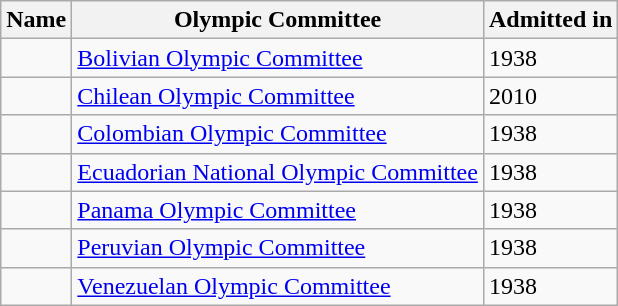<table class="wikitable sortable">
<tr>
<th>Name</th>
<th>Olympic Committee</th>
<th>Admitted in</th>
</tr>
<tr>
<td></td>
<td><a href='#'>Bolivian Olympic Committee</a></td>
<td>1938</td>
</tr>
<tr>
<td></td>
<td><a href='#'>Chilean Olympic Committee</a></td>
<td>2010</td>
</tr>
<tr>
<td></td>
<td><a href='#'>Colombian Olympic Committee</a></td>
<td>1938</td>
</tr>
<tr>
<td></td>
<td><a href='#'>Ecuadorian National Olympic Committee</a></td>
<td>1938</td>
</tr>
<tr>
<td></td>
<td><a href='#'>Panama Olympic Committee</a></td>
<td>1938</td>
</tr>
<tr>
<td></td>
<td><a href='#'>Peruvian Olympic Committee</a></td>
<td>1938</td>
</tr>
<tr>
<td></td>
<td><a href='#'>Venezuelan Olympic Committee</a></td>
<td>1938</td>
</tr>
</table>
